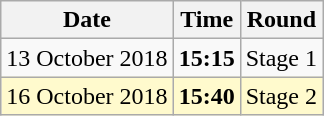<table class="wikitable">
<tr>
<th>Date</th>
<th>Time</th>
<th>Round</th>
</tr>
<tr>
<td>13 October 2018</td>
<td><strong>15:15</strong></td>
<td>Stage 1</td>
</tr>
<tr>
<td style=background:lemonchiffon>16 October 2018</td>
<td style=background:lemonchiffon><strong>15:40</strong></td>
<td style=background:lemonchiffon>Stage   2</td>
</tr>
</table>
